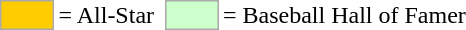<table>
<tr>
<td style="background-color:#FFCC00; border:1px solid #aaaaaa; width:2em;"></td>
<td>= All-Star</td>
<td></td>
<td style="background-color:#CCFFCC; border:1px solid #aaaaaa; width:2em;"></td>
<td>= Baseball Hall of Famer</td>
</tr>
</table>
